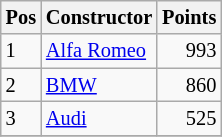<table class="wikitable"   style="font-size:   85%;">
<tr>
<th>Pos</th>
<th>Constructor</th>
<th>Points</th>
</tr>
<tr>
<td>1</td>
<td> <a href='#'>Alfa Romeo</a></td>
<td align="right">993</td>
</tr>
<tr>
<td>2</td>
<td> <a href='#'>BMW</a></td>
<td align="right">860</td>
</tr>
<tr>
<td>3</td>
<td> <a href='#'>Audi</a></td>
<td align="right">525</td>
</tr>
<tr>
</tr>
</table>
